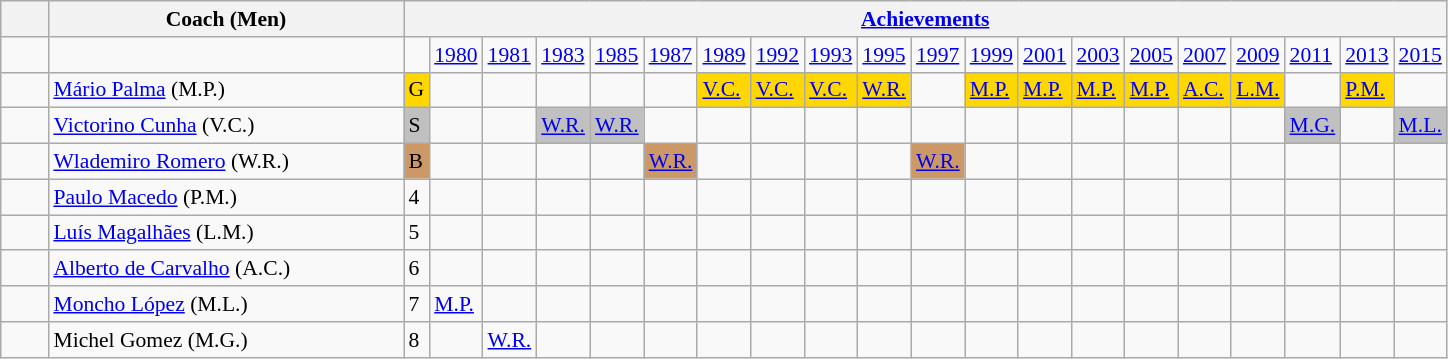<table class="wikitable" style="font-size:90%;">
<tr>
<th width=25></th>
<th width=230>Coach (Men)</th>
<th colspan="20"><a href='#'>Achievements</a></th>
</tr>
<tr>
<td></td>
<td></td>
<td></td>
<td><a href='#'>1980</a></td>
<td><a href='#'>1981</a></td>
<td><a href='#'>1983</a></td>
<td><a href='#'>1985</a></td>
<td><a href='#'>1987</a></td>
<td><a href='#'>1989</a></td>
<td><a href='#'>1992</a></td>
<td><a href='#'>1993</a></td>
<td><a href='#'>1995</a></td>
<td><a href='#'>1997</a></td>
<td><a href='#'>1999</a></td>
<td><a href='#'>2001</a></td>
<td><a href='#'>2003</a></td>
<td><a href='#'>2005</a></td>
<td><a href='#'>2007</a></td>
<td><a href='#'>2009</a></td>
<td><a href='#'>2011</a></td>
<td><a href='#'>2013</a></td>
<td><a href='#'>2015</a></td>
</tr>
<tr>
<td align=right></td>
<td><a href='#'>Mário Palma</a> (M.P.)    </td>
<td style="background:gold;">G</td>
<td></td>
<td></td>
<td></td>
<td></td>
<td></td>
<td style="background:gold;"><a href='#'>V.C.</a></td>
<td style="background:gold;"><a href='#'>V.C.</a></td>
<td style="background:gold;"><a href='#'>V.C.</a></td>
<td style="background:gold;"><a href='#'>W.R.</a></td>
<td></td>
<td style="background:gold;"><a href='#'>M.P.</a></td>
<td style="background:gold;"><a href='#'>M.P.</a></td>
<td style="background:gold;"><a href='#'>M.P.</a></td>
<td style="background:gold;"><a href='#'>M.P.</a></td>
<td style="background:gold;"><a href='#'>A.C.</a></td>
<td style="background:gold;"><a href='#'>L.M.</a></td>
<td></td>
<td style="background:gold;"><a href='#'>P.M.</a></td>
<td></td>
</tr>
<tr>
<td align=right></td>
<td><a href='#'>Victorino Cunha</a> (V.C.)   </td>
<td style="background:silver;">S</td>
<td></td>
<td></td>
<td style="background:silver;"><a href='#'>W.R.</a></td>
<td style="background:silver;"><a href='#'>W.R.</a></td>
<td></td>
<td></td>
<td></td>
<td></td>
<td></td>
<td></td>
<td></td>
<td></td>
<td></td>
<td></td>
<td></td>
<td></td>
<td style="background:silver;"><a href='#'>M.G.</a></td>
<td></td>
<td style="background:silver;"><a href='#'>M.L.</a></td>
</tr>
<tr>
<td align=right></td>
<td><a href='#'>Wlademiro Romero</a> (W.R.)     </td>
<td style="background:#c96;">B</td>
<td></td>
<td></td>
<td></td>
<td></td>
<td style="background:#c96;"><a href='#'>W.R.</a></td>
<td></td>
<td></td>
<td></td>
<td></td>
<td style="background:#c96;"><a href='#'>W.R.</a></td>
<td></td>
<td></td>
<td></td>
<td></td>
<td></td>
<td></td>
<td></td>
<td></td>
<td></td>
</tr>
<tr>
<td align=right></td>
<td><a href='#'>Paulo Macedo</a> (P.M.) </td>
<td>4</td>
<td></td>
<td></td>
<td></td>
<td></td>
<td></td>
<td></td>
<td></td>
<td></td>
<td></td>
<td></td>
<td></td>
<td></td>
<td></td>
<td></td>
<td></td>
<td></td>
<td></td>
<td></td>
<td></td>
</tr>
<tr>
<td align=right></td>
<td><a href='#'>Luís Magalhães</a> (L.M.) </td>
<td>5</td>
<td></td>
<td></td>
<td></td>
<td></td>
<td></td>
<td></td>
<td></td>
<td></td>
<td></td>
<td></td>
<td></td>
<td></td>
<td></td>
<td></td>
<td></td>
<td></td>
<td></td>
<td></td>
<td></td>
</tr>
<tr>
<td align=right></td>
<td><a href='#'>Alberto de Carvalho</a> (A.C.) </td>
<td>6</td>
<td></td>
<td></td>
<td></td>
<td></td>
<td></td>
<td></td>
<td></td>
<td></td>
<td></td>
<td></td>
<td></td>
<td></td>
<td></td>
<td></td>
<td></td>
<td></td>
<td></td>
<td></td>
<td></td>
</tr>
<tr>
<td align=right></td>
<td><a href='#'>Moncho López</a> (M.L.) </td>
<td>7</td>
<td><a href='#'>M.P.</a></td>
<td></td>
<td></td>
<td></td>
<td></td>
<td></td>
<td></td>
<td></td>
<td></td>
<td></td>
<td></td>
<td></td>
<td></td>
<td></td>
<td></td>
<td></td>
<td></td>
<td></td>
<td></td>
</tr>
<tr>
<td align=right></td>
<td>Michel Gomez (M.G.) </td>
<td>8</td>
<td></td>
<td><a href='#'>W.R.</a></td>
<td></td>
<td></td>
<td></td>
<td></td>
<td></td>
<td></td>
<td></td>
<td></td>
<td></td>
<td></td>
<td></td>
<td></td>
<td></td>
<td></td>
<td></td>
<td></td>
<td></td>
</tr>
</table>
